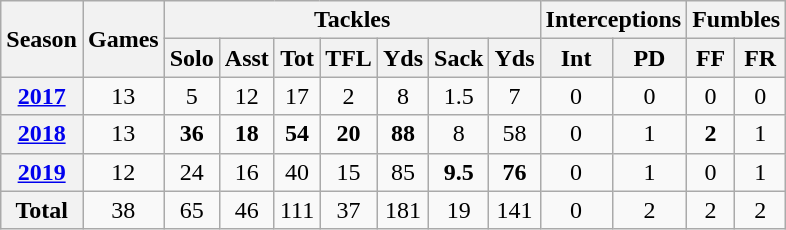<table class="wikitable" style="text-align:center;">
<tr>
<th rowspan="2">Season</th>
<th rowspan="2">Games</th>
<th colspan="7">Tackles</th>
<th colspan="2">Interceptions</th>
<th colspan="2">Fumbles</th>
</tr>
<tr>
<th>Solo</th>
<th>Asst</th>
<th>Tot</th>
<th>TFL</th>
<th>Yds</th>
<th>Sack</th>
<th>Yds</th>
<th>Int</th>
<th>PD</th>
<th>FF</th>
<th>FR</th>
</tr>
<tr>
<th><a href='#'>2017</a></th>
<td>13</td>
<td>5</td>
<td>12</td>
<td>17</td>
<td>2</td>
<td>8</td>
<td>1.5</td>
<td>7</td>
<td>0</td>
<td>0</td>
<td>0</td>
<td>0</td>
</tr>
<tr>
<th><a href='#'>2018</a></th>
<td>13</td>
<td><strong>36</strong></td>
<td><strong>18</strong></td>
<td><strong>54</strong></td>
<td><strong>20</strong></td>
<td><strong>88</strong></td>
<td>8</td>
<td>58</td>
<td>0</td>
<td>1</td>
<td><strong>2</strong></td>
<td>1</td>
</tr>
<tr>
<th><a href='#'>2019</a></th>
<td>12</td>
<td>24</td>
<td>16</td>
<td>40</td>
<td>15</td>
<td>85</td>
<td><strong>9.5</strong></td>
<td><strong>76</strong></td>
<td>0</td>
<td>1</td>
<td>0</td>
<td>1</td>
</tr>
<tr>
<th>Total</th>
<td>38</td>
<td>65</td>
<td>46</td>
<td>111</td>
<td>37</td>
<td>181</td>
<td>19</td>
<td>141</td>
<td>0</td>
<td>2</td>
<td>2</td>
<td>2</td>
</tr>
</table>
